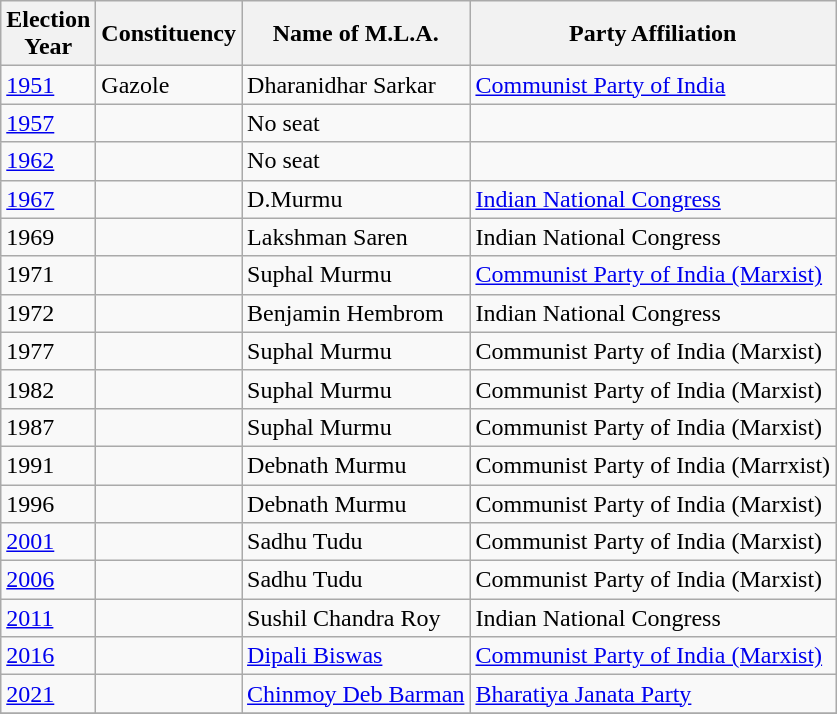<table class="wikitable sortable">
<tr>
<th>Election<br> Year</th>
<th>Constituency</th>
<th>Name of M.L.A.</th>
<th>Party Affiliation</th>
</tr>
<tr>
<td><a href='#'>1951</a></td>
<td>Gazole</td>
<td>Dharanidhar Sarkar</td>
<td><a href='#'>Communist Party of India</a></td>
</tr>
<tr>
<td><a href='#'>1957</a></td>
<td></td>
<td>No seat</td>
<td></td>
</tr>
<tr>
<td><a href='#'>1962</a></td>
<td></td>
<td>No seat</td>
<td></td>
</tr>
<tr>
<td><a href='#'>1967</a></td>
<td></td>
<td>D.Murmu</td>
<td><a href='#'>Indian National Congress</a></td>
</tr>
<tr>
<td>1969</td>
<td></td>
<td>Lakshman Saren</td>
<td>Indian National Congress</td>
</tr>
<tr>
<td>1971</td>
<td></td>
<td>Suphal Murmu</td>
<td><a href='#'>Communist Party of India (Marxist)</a></td>
</tr>
<tr>
<td>1972</td>
<td></td>
<td>Benjamin Hembrom</td>
<td>Indian National Congress</td>
</tr>
<tr>
<td>1977</td>
<td></td>
<td>Suphal Murmu</td>
<td>Communist Party of India (Marxist)</td>
</tr>
<tr>
<td>1982</td>
<td></td>
<td>Suphal Murmu</td>
<td>Communist Party of India (Marxist)</td>
</tr>
<tr>
<td>1987</td>
<td></td>
<td>Suphal Murmu</td>
<td>Communist Party of India (Marxist)</td>
</tr>
<tr>
<td>1991</td>
<td></td>
<td>Debnath Murmu</td>
<td>Communist Party of India (Marrxist)</td>
</tr>
<tr>
<td>1996</td>
<td></td>
<td>Debnath Murmu</td>
<td>Communist Party of India (Marxist)</td>
</tr>
<tr>
<td><a href='#'>2001</a></td>
<td></td>
<td>Sadhu Tudu</td>
<td>Communist Party of India (Marxist)</td>
</tr>
<tr>
<td><a href='#'>2006</a></td>
<td></td>
<td>Sadhu Tudu</td>
<td>Communist Party of India (Marxist)</td>
</tr>
<tr>
<td><a href='#'>2011</a></td>
<td></td>
<td>Sushil Chandra Roy</td>
<td>Indian National Congress</td>
</tr>
<tr>
<td><a href='#'>2016</a></td>
<td></td>
<td><a href='#'>Dipali Biswas</a></td>
<td><a href='#'>Communist Party of India (Marxist)</a></td>
</tr>
<tr>
<td><a href='#'>2021</a></td>
<td></td>
<td><a href='#'>Chinmoy Deb Barman</a></td>
<td><a href='#'>Bharatiya Janata Party</a></td>
</tr>
<tr>
</tr>
</table>
